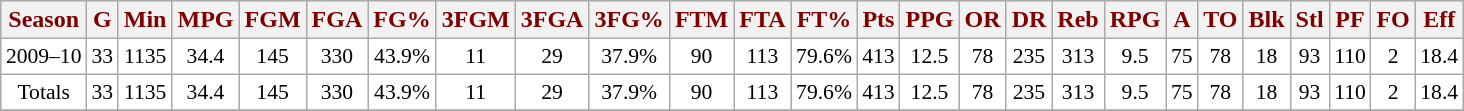<table class="wikitable" style="background: #F2F2F2; color: maroon; margin: auto;">
<tr>
<th scope=col>Season</th>
<th scope=col>G</th>
<th scope=col>Min</th>
<th scope=col>MPG</th>
<th scope=col>FGM</th>
<th scope=col>FGA</th>
<th scope=col>FG%</th>
<th scope=col>3FGM</th>
<th scope=col>3FGA</th>
<th scope=col>3FG%</th>
<th scope=col>FTM</th>
<th scope=col>FTA</th>
<th scope=col>FT%</th>
<th scope=col>Pts</th>
<th scope=col>PPG</th>
<th scope=col>OR</th>
<th scope=col>DR</th>
<th scope=col>Reb</th>
<th scope=col>RPG</th>
<th scope=col>A</th>
<th scope=col>TO</th>
<th scope=col>Blk</th>
<th scope=col>Stl</th>
<th scope=col>PF</th>
<th scope=col>FO</th>
<th scope=col>Eff</th>
</tr>
<tr align="center" style="background: white; color: black; font-size: 90%">
<td>2009–10</td>
<td>33</td>
<td>1135</td>
<td>34.4</td>
<td>145</td>
<td>330</td>
<td>43.9%</td>
<td>11</td>
<td>29</td>
<td>37.9%</td>
<td>90</td>
<td>113</td>
<td>79.6%</td>
<td>413</td>
<td>12.5</td>
<td>78</td>
<td>235</td>
<td>313</td>
<td>9.5</td>
<td>75</td>
<td>78</td>
<td>18</td>
<td>93</td>
<td>110</td>
<td>2</td>
<td>18.4</td>
</tr>
<tr align="center" style="background: white; color: black; font-size: 90%">
<td>Totals</td>
<td>33</td>
<td>1135</td>
<td>34.4</td>
<td>145</td>
<td>330</td>
<td>43.9%</td>
<td>11</td>
<td>29</td>
<td>37.9%</td>
<td>90</td>
<td>113</td>
<td>79.6%</td>
<td>413</td>
<td>12.5</td>
<td>78</td>
<td>235</td>
<td>313</td>
<td>9.5</td>
<td>75</td>
<td>78</td>
<td>18</td>
<td>93</td>
<td>110</td>
<td>2</td>
<td>18.4</td>
</tr>
<tr align="center" style="background: white; color: black; font-size: 90%">
</tr>
</table>
